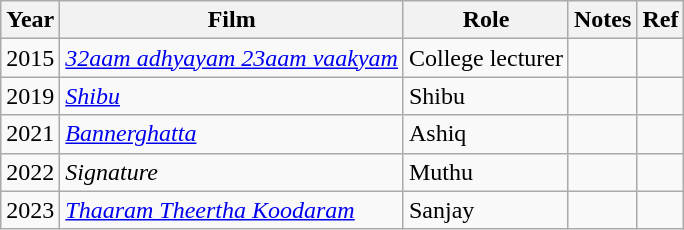<table class="wikitable sortable">
<tr>
<th>Year</th>
<th>Film</th>
<th>Role</th>
<th>Notes</th>
<th>Ref</th>
</tr>
<tr>
<td>2015</td>
<td><em><a href='#'>32aam adhyayam 23aam vaakyam</a></em></td>
<td>College lecturer</td>
<td></td>
<td></td>
</tr>
<tr>
<td>2019</td>
<td><em><a href='#'>Shibu</a></em></td>
<td>Shibu</td>
<td></td>
<td></td>
</tr>
<tr>
<td>2021</td>
<td><em><a href='#'>Bannerghatta</a> </em></td>
<td>Ashiq</td>
<td></td>
<td></td>
</tr>
<tr>
<td>2022</td>
<td><em>Signature</em></td>
<td>Muthu</td>
<td></td>
<td></td>
</tr>
<tr>
<td>2023</td>
<td><em><a href='#'>Thaaram Theertha Koodaram </a></em></td>
<td>Sanjay</td>
<td></td>
<td></td>
</tr>
</table>
